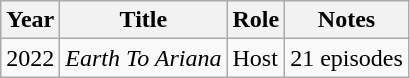<table class="wikitable">
<tr>
<th>Year</th>
<th>Title</th>
<th>Role</th>
<th>Notes</th>
</tr>
<tr>
<td>2022</td>
<td><em>Earth To Ariana</em></td>
<td>Host</td>
<td>21 episodes</td>
</tr>
</table>
